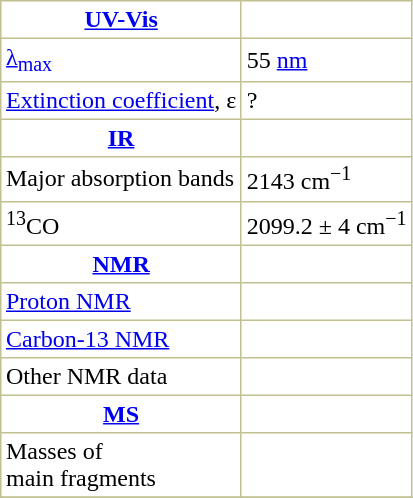<table border="1" cellspacing="0" cellpadding="3" style="margin: 0 0 0 0.5em; background: #FFFFFF; border-collapse: collapse; border-color: #C0C090;">
<tr>
<th><a href='#'>UV-Vis</a></th>
</tr>
<tr>
<td><a href='#'>λ<sub>max</sub></a></td>
<td>55 <a href='#'>nm</a></td>
</tr>
<tr>
<td><a href='#'>Extinction coefficient</a>, ε</td>
<td>?</td>
</tr>
<tr>
<th><a href='#'>IR</a></th>
</tr>
<tr>
<td>Major absorption bands</td>
<td>2143 cm<sup>−1</sup></td>
</tr>
<tr>
<td><sup>13</sup>CO</td>
<td>2099.2 ± 4 cm<sup>−1</sup></td>
</tr>
<tr>
<th><a href='#'>NMR</a></th>
</tr>
<tr>
<td><a href='#'>Proton NMR</a> </td>
<td> </td>
</tr>
<tr>
<td><a href='#'>Carbon-13 NMR</a> </td>
<td> </td>
</tr>
<tr>
<td>Other NMR data </td>
<td> </td>
</tr>
<tr>
<th><a href='#'>MS</a></th>
</tr>
<tr>
<td>Masses of <br>main fragments</td>
<td>  </td>
</tr>
<tr>
</tr>
</table>
